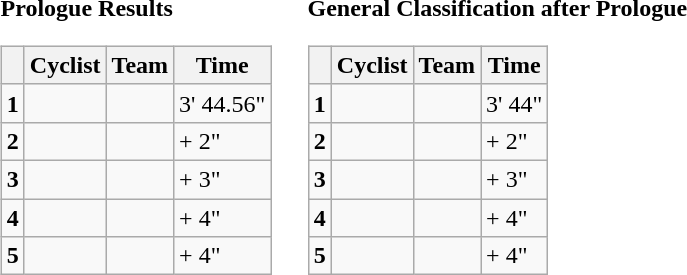<table>
<tr>
<td><strong>Prologue Results</strong><br><table class="wikitable">
<tr>
<th></th>
<th>Cyclist</th>
<th>Team</th>
<th>Time</th>
</tr>
<tr>
<td><strong>1</strong></td>
<td></td>
<td></td>
<td>3' 44.56"</td>
</tr>
<tr>
<td><strong>2</strong></td>
<td></td>
<td></td>
<td>+ 2"</td>
</tr>
<tr>
<td><strong>3</strong></td>
<td></td>
<td></td>
<td>+ 3"</td>
</tr>
<tr>
<td><strong>4</strong></td>
<td></td>
<td></td>
<td>+ 4"</td>
</tr>
<tr>
<td><strong>5</strong></td>
<td></td>
<td></td>
<td>+ 4"</td>
</tr>
</table>
</td>
<td></td>
<td><strong>General Classification after Prologue</strong><br><table class="wikitable">
<tr>
<th></th>
<th>Cyclist</th>
<th>Team</th>
<th>Time</th>
</tr>
<tr>
<td><strong>1</strong></td>
<td></td>
<td></td>
<td>3' 44"</td>
</tr>
<tr>
<td><strong>2</strong></td>
<td></td>
<td></td>
<td>+ 2"</td>
</tr>
<tr>
<td><strong>3</strong></td>
<td></td>
<td></td>
<td>+ 3"</td>
</tr>
<tr>
<td><strong>4</strong></td>
<td> </td>
<td></td>
<td>+ 4"</td>
</tr>
<tr>
<td><strong>5</strong></td>
<td></td>
<td></td>
<td>+ 4"</td>
</tr>
</table>
</td>
</tr>
</table>
